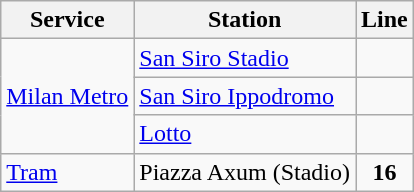<table class="wikitable">
<tr>
<th>Service</th>
<th>Station</th>
<th>Line</th>
</tr>
<tr>
<td rowspan="3"> <a href='#'>Milan Metro</a></td>
<td><a href='#'>San Siro Stadio</a> </td>
<td></td>
</tr>
<tr>
<td><a href='#'>San Siro Ippodromo</a> </td>
<td></td>
</tr>
<tr>
<td><a href='#'>Lotto</a> </td>
<td></td>
</tr>
<tr>
<td style="text-align:left;"> <a href='#'>Tram</a></td>
<td>Piazza Axum (Stadio)</td>
<td style="text-align:center;"><strong>16</strong></td>
</tr>
</table>
